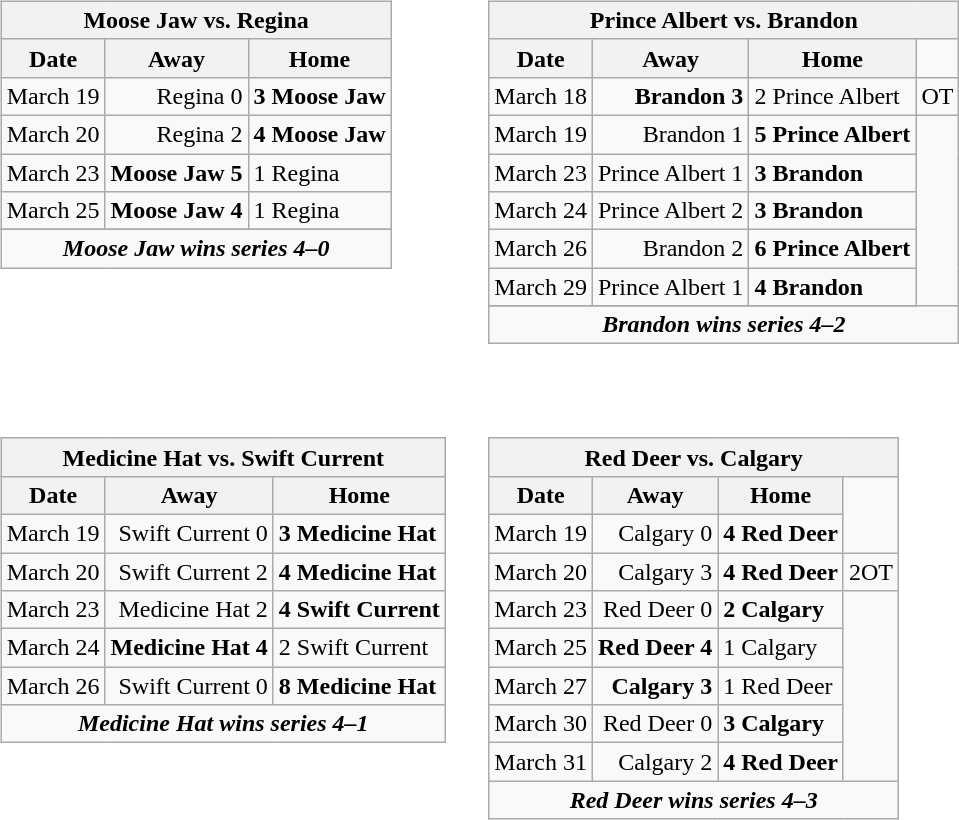<table cellspacing="10">
<tr>
<td valign="top"><br><table class="wikitable">
<tr>
<th bgcolor="#DDDDDD" colspan="4">Moose Jaw vs. Regina</th>
</tr>
<tr>
<th>Date</th>
<th>Away</th>
<th>Home</th>
</tr>
<tr>
<td>March 19</td>
<td align="right">Regina 0</td>
<td><strong>3 Moose Jaw</strong></td>
</tr>
<tr>
<td>March 20</td>
<td align="right">Regina 2</td>
<td><strong>4 Moose Jaw</strong></td>
</tr>
<tr>
<td>March 23</td>
<td align="right"><strong>Moose Jaw 5</strong></td>
<td>1 Regina</td>
</tr>
<tr>
<td>March 25</td>
<td align="right"><strong>Moose Jaw 4</strong></td>
<td>1 Regina</td>
</tr>
<tr>
</tr>
<tr align="center">
<td colspan="4"><strong><em>Moose Jaw wins series 4–0</em></strong></td>
</tr>
</table>
</td>
<td valign="top"><br><table class="wikitable">
<tr>
<th bgcolor="#DDDDDD" colspan="4">Prince Albert vs. Brandon</th>
</tr>
<tr>
<th>Date</th>
<th>Away</th>
<th>Home</th>
</tr>
<tr>
<td>March 18</td>
<td align="right"><strong>Brandon 3</strong></td>
<td>2 Prince Albert</td>
<td>OT</td>
</tr>
<tr>
<td>March 19</td>
<td align="right">Brandon 1</td>
<td><strong>5 Prince Albert</strong></td>
</tr>
<tr>
<td>March 23</td>
<td align="right">Prince Albert 1</td>
<td><strong>3 Brandon</strong></td>
</tr>
<tr>
<td>March 24</td>
<td align="right">Prince Albert 2</td>
<td><strong>3 Brandon</strong></td>
</tr>
<tr>
<td>March 26</td>
<td align="right">Brandon 2</td>
<td><strong>6 Prince Albert</strong></td>
</tr>
<tr>
<td>March 29</td>
<td align="right">Prince Albert 1</td>
<td><strong>4 Brandon</strong></td>
</tr>
<tr>
</tr>
<tr align="center">
<td colspan="4"><strong><em>Brandon wins series 4–2</em></strong></td>
</tr>
</table>
</td>
</tr>
<tr>
<td valign="top"><br><table class="wikitable">
<tr>
<th bgcolor="#DDDDDD" colspan="4">Medicine Hat vs. Swift Current</th>
</tr>
<tr>
<th>Date</th>
<th>Away</th>
<th>Home</th>
</tr>
<tr>
<td>March 19</td>
<td align="right">Swift Current 0</td>
<td><strong>3 Medicine Hat</strong></td>
</tr>
<tr>
<td>March 20</td>
<td align="right">Swift Current 2</td>
<td><strong>4 Medicine Hat</strong></td>
</tr>
<tr>
<td>March 23</td>
<td align="right">Medicine Hat 2</td>
<td><strong>4 Swift Current</strong></td>
</tr>
<tr>
<td>March 24</td>
<td align="right"><strong>Medicine Hat 4</strong></td>
<td>2 Swift Current</td>
</tr>
<tr>
<td>March 26</td>
<td align="right">Swift Current 0</td>
<td><strong>8 Medicine Hat</strong></td>
</tr>
<tr align="center">
<td colspan="4"><strong><em>Medicine Hat wins series 4–1</em></strong></td>
</tr>
</table>
</td>
<td valign="top"><br><table class="wikitable">
<tr>
<th bgcolor="#DDDDDD" colspan="4">Red Deer vs. Calgary</th>
</tr>
<tr>
<th>Date</th>
<th>Away</th>
<th>Home</th>
</tr>
<tr>
<td>March 19</td>
<td align="right">Calgary 0</td>
<td><strong>4 Red Deer</strong></td>
</tr>
<tr>
<td>March 20</td>
<td align="right">Calgary 3</td>
<td><strong>4 Red Deer</strong></td>
<td>2OT</td>
</tr>
<tr>
<td>March 23</td>
<td align="right">Red Deer 0</td>
<td><strong>2 Calgary</strong></td>
</tr>
<tr>
<td>March 25</td>
<td align="right"><strong>Red Deer 4</strong></td>
<td>1 Calgary</td>
</tr>
<tr>
<td>March 27</td>
<td align="right"><strong>Calgary 3</strong></td>
<td>1 Red Deer</td>
</tr>
<tr>
<td>March 30</td>
<td align="right">Red Deer 0</td>
<td><strong>3 Calgary</strong></td>
</tr>
<tr>
<td>March 31</td>
<td align="right">Calgary 2</td>
<td><strong>4 Red Deer</strong></td>
</tr>
<tr align="center">
<td colspan="4"><strong><em>Red Deer wins series 4–3</em></strong></td>
</tr>
</table>
</td>
</tr>
</table>
